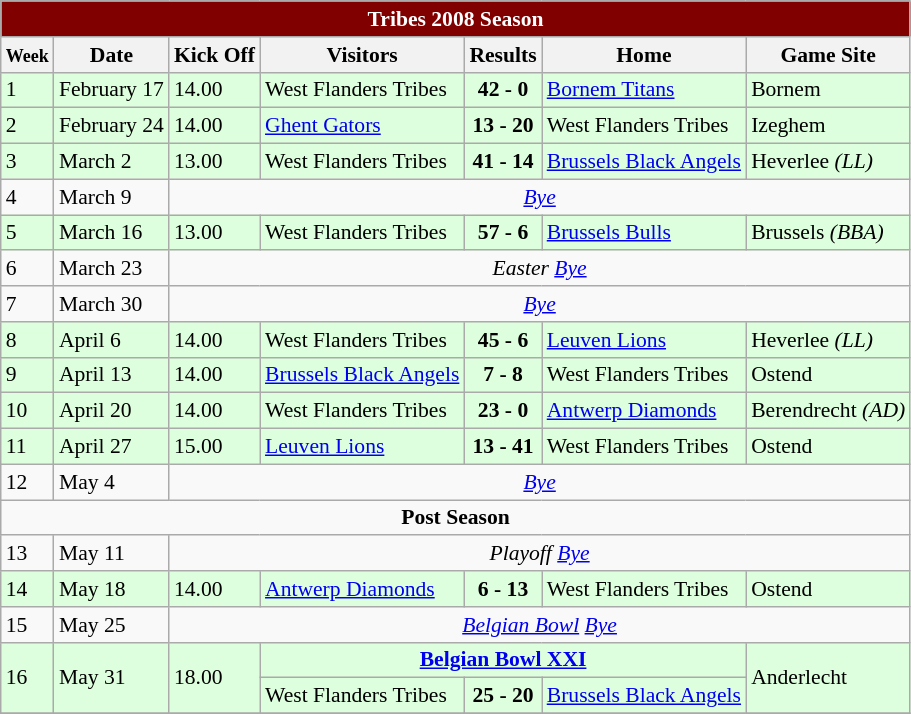<table class="wikitable" style="font-size:90%">
<tr>
<th style="background-color:maroon; color:white;" colspan=7>Tribes 2008 Season</th>
</tr>
<tr>
<th><small>Week</small></th>
<th>Date</th>
<th>Kick Off</th>
<th>Visitors</th>
<th>Results</th>
<th>Home</th>
<th>Game Site</th>
</tr>
<tr width="23%" style="background: #ddffdd;">
<td>1</td>
<td>February 17</td>
<td>14.00</td>
<td>West Flanders Tribes</td>
<td align=center><strong>42 - 0</strong></td>
<td><a href='#'>Bornem Titans</a></td>
<td>Bornem</td>
</tr>
<tr width="23%" style="background: #ddffdd;">
<td>2</td>
<td>February 24</td>
<td>14.00</td>
<td><a href='#'>Ghent Gators</a></td>
<td align=center><strong>13 - 20</strong></td>
<td>West Flanders Tribes</td>
<td>Izeghem</td>
</tr>
<tr width="23%" style="background: #ddffdd;">
<td>3</td>
<td>March 2</td>
<td>13.00</td>
<td>West Flanders Tribes</td>
<td align=center><strong>41 - 14</strong></td>
<td><a href='#'>Brussels Black Angels</a></td>
<td>Heverlee <em>(LL)</em></td>
</tr>
<tr width="23%">
<td>4</td>
<td>March 9</td>
<td colspan="5" align="center"><em><a href='#'>Bye</a></em></td>
</tr>
<tr width="23%" style="background: #ddffdd;">
<td>5</td>
<td>March 16</td>
<td>13.00</td>
<td>West Flanders Tribes</td>
<td align=center><strong>57 - 6</strong></td>
<td><a href='#'>Brussels Bulls</a></td>
<td>Brussels <em>(BBA)</em></td>
</tr>
<tr width="23%">
<td>6</td>
<td>March 23</td>
<td colspan="5" align="center"><em>Easter <a href='#'>Bye</a></em></td>
</tr>
<tr width="23%">
<td>7</td>
<td>March 30</td>
<td colspan="5" align="center"><em><a href='#'>Bye</a></em></td>
</tr>
<tr width="23%" style="background: #ddffdd;">
<td>8</td>
<td>April 6</td>
<td>14.00</td>
<td>West Flanders Tribes</td>
<td align=center><strong>45 - 6</strong></td>
<td><a href='#'>Leuven Lions</a></td>
<td>Heverlee <em>(LL)</em></td>
</tr>
<tr width="23%" style="background: #ddffdd;">
<td>9</td>
<td>April 13</td>
<td>14.00</td>
<td><a href='#'>Brussels Black Angels</a></td>
<td align=center><strong>7 - 8</strong></td>
<td>West Flanders Tribes</td>
<td>Ostend</td>
</tr>
<tr width="23%" style="background: #ddffdd;">
<td>10</td>
<td>April 20</td>
<td>14.00</td>
<td>West Flanders Tribes</td>
<td align=center><strong>23 - 0</strong></td>
<td><a href='#'>Antwerp Diamonds</a></td>
<td>Berendrecht <em>(AD)</em></td>
</tr>
<tr width="23%" style="background: #ddffdd;">
<td>11</td>
<td>April 27</td>
<td>15.00</td>
<td><a href='#'>Leuven Lions</a></td>
<td align=center><strong>13 - 41</strong></td>
<td>West Flanders Tribes</td>
<td>Ostend</td>
</tr>
<tr width="23%">
<td>12</td>
<td>May 4</td>
<td colspan="5" align="center"><em><a href='#'>Bye</a></em></td>
</tr>
<tr>
<td colspan="8" align="center"><strong>Post Season</strong></td>
</tr>
<tr width="23%">
<td>13</td>
<td>May 11</td>
<td colspan="5" align="center"><em>Playoff <a href='#'>Bye</a></em></td>
</tr>
<tr width="23%" style="background: #ddffdd;">
<td>14</td>
<td>May 18</td>
<td>14.00</td>
<td><a href='#'>Antwerp Diamonds</a></td>
<td align=center><strong>6 - 13</strong></td>
<td>West Flanders Tribes</td>
<td>Ostend</td>
</tr>
<tr width="23%">
<td>15</td>
<td>May 25</td>
<td colspan="5" align="center"><em><a href='#'>Belgian Bowl</a></em> <em><a href='#'>Bye</a></em></td>
</tr>
<tr width="23%" style="background: #ddffdd;">
<td rowspan=2>16</td>
<td rowspan=2>May 31</td>
<td rowspan=2>18.00</td>
<td colspan="3" align="center"><strong><a href='#'>Belgian Bowl XXI</a></strong></td>
<td rowspan=2>Anderlecht</td>
</tr>
<tr width="23%" style="background: #ddffdd;">
<td>West Flanders Tribes</td>
<td align=center><strong>25 - 20</strong></td>
<td><a href='#'>Brussels Black Angels</a></td>
</tr>
<tr>
</tr>
</table>
